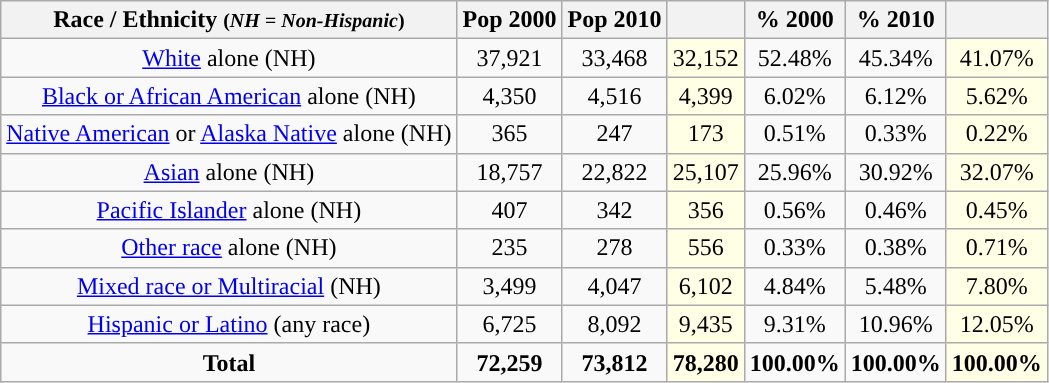<table class="wikitable" style="text-align:center;">
<tr>
<th>Race / Ethnicity <small>(<em>NH = Non-Hispanic</em>)</small></th>
<th>Pop 2000</th>
<th>Pop 2010</th>
<th></th>
<th>% 2000</th>
<th>% 2010</th>
<th></th>
</tr>
<tr>
<td><a href='#'>White</a> alone (NH)</td>
<td>37,921</td>
<td>33,468</td>
<td style='background: #ffffe6;'>32,152</td>
<td>52.48%</td>
<td>45.34%</td>
<td style='background: #ffffe6;'>41.07%</td>
</tr>
<tr>
<td><a href='#'>Black or African American</a> alone (NH)</td>
<td>4,350</td>
<td>4,516</td>
<td style='background: #ffffe6;'>4,399</td>
<td>6.02%</td>
<td>6.12%</td>
<td style='background: #ffffe6;'>5.62%</td>
</tr>
<tr>
<td><a href='#'>Native American</a> or <a href='#'>Alaska Native</a> alone (NH)</td>
<td>365</td>
<td>247</td>
<td style='background: #ffffe6;'>173</td>
<td>0.51%</td>
<td>0.33%</td>
<td style='background: #ffffe6;'>0.22%</td>
</tr>
<tr>
<td><a href='#'>Asian</a> alone (NH)</td>
<td>18,757</td>
<td>22,822</td>
<td style='background: #ffffe6;'>25,107</td>
<td>25.96%</td>
<td>30.92%</td>
<td style='background: #ffffe6;'>32.07%</td>
</tr>
<tr>
<td><a href='#'>Pacific Islander</a> alone (NH)</td>
<td>407</td>
<td>342</td>
<td style='background: #ffffe6;'>356</td>
<td>0.56%</td>
<td>0.46%</td>
<td style='background: #ffffe6;'>0.45%</td>
</tr>
<tr>
<td><a href='#'>Other race</a> alone (NH)</td>
<td>235</td>
<td>278</td>
<td style='background: #ffffe6;'>556</td>
<td>0.33%</td>
<td>0.38%</td>
<td style='background: #ffffe6;'>0.71%</td>
</tr>
<tr>
<td><a href='#'>Mixed race or Multiracial</a> (NH)</td>
<td>3,499</td>
<td>4,047</td>
<td style='background: #ffffe6;'>6,102</td>
<td>4.84%</td>
<td>5.48%</td>
<td style='background: #ffffe6;'>7.80%</td>
</tr>
<tr>
<td><a href='#'>Hispanic or Latino</a> (any race)</td>
<td>6,725</td>
<td>8,092</td>
<td style='background: #ffffe6;'>9,435</td>
<td>9.31%</td>
<td>10.96%</td>
<td style='background: #ffffe6;'>12.05%</td>
</tr>
<tr>
<td><strong>Total</strong></td>
<td><strong>72,259</strong></td>
<td><strong>73,812</strong></td>
<td style='background: #ffffe6;'><strong>78,280</strong></td>
<td><strong>100.00%</strong></td>
<td><strong>100.00%</strong></td>
<td style='background: #ffffe6;'><strong>100.00%</strong></td>
</tr>
</table>
